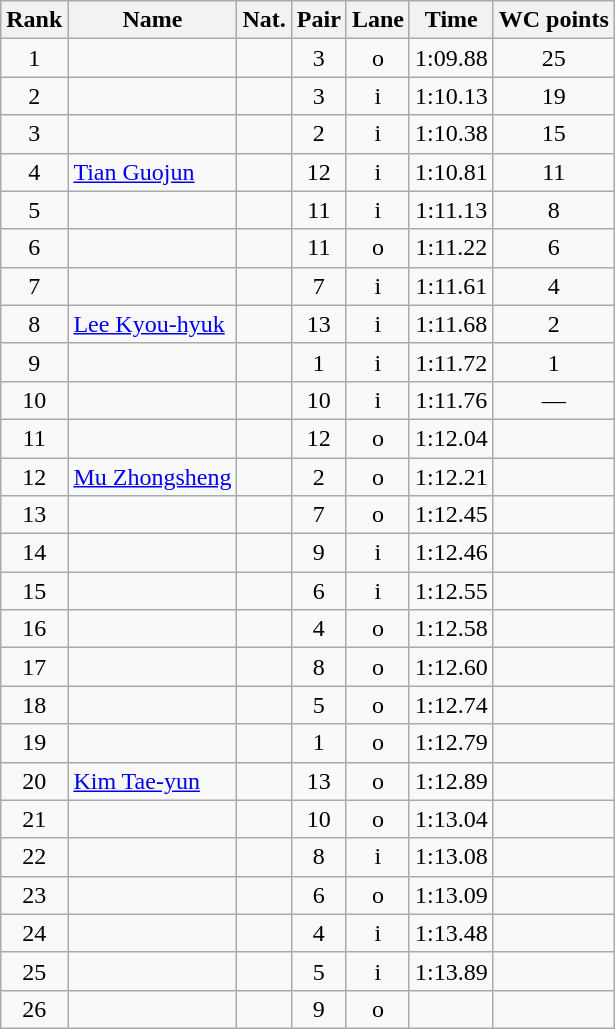<table class="wikitable sortable" style="text-align:center">
<tr>
<th>Rank</th>
<th>Name</th>
<th>Nat.</th>
<th>Pair</th>
<th>Lane</th>
<th>Time</th>
<th>WC points</th>
</tr>
<tr>
<td>1</td>
<td align=left></td>
<td></td>
<td>3</td>
<td>o</td>
<td>1:09.88</td>
<td>25</td>
</tr>
<tr>
<td>2</td>
<td align=left></td>
<td></td>
<td>3</td>
<td>i</td>
<td>1:10.13</td>
<td>19</td>
</tr>
<tr>
<td>3</td>
<td align=left></td>
<td></td>
<td>2</td>
<td>i</td>
<td>1:10.38</td>
<td>15</td>
</tr>
<tr>
<td>4</td>
<td align=left><a href='#'>Tian Guojun</a></td>
<td></td>
<td>12</td>
<td>i</td>
<td>1:10.81</td>
<td>11</td>
</tr>
<tr>
<td>5</td>
<td align=left></td>
<td></td>
<td>11</td>
<td>i</td>
<td>1:11.13</td>
<td>8</td>
</tr>
<tr>
<td>6</td>
<td align=left></td>
<td></td>
<td>11</td>
<td>o</td>
<td>1:11.22</td>
<td>6</td>
</tr>
<tr>
<td>7</td>
<td align=left></td>
<td></td>
<td>7</td>
<td>i</td>
<td>1:11.61</td>
<td>4</td>
</tr>
<tr>
<td>8</td>
<td align=left><a href='#'>Lee Kyou-hyuk</a></td>
<td></td>
<td>13</td>
<td>i</td>
<td>1:11.68</td>
<td>2</td>
</tr>
<tr>
<td>9</td>
<td align=left></td>
<td></td>
<td>1</td>
<td>i</td>
<td>1:11.72</td>
<td>1</td>
</tr>
<tr>
<td>10</td>
<td align=left></td>
<td></td>
<td>10</td>
<td>i</td>
<td>1:11.76</td>
<td>—</td>
</tr>
<tr>
<td>11</td>
<td align=left></td>
<td></td>
<td>12</td>
<td>o</td>
<td>1:12.04</td>
<td></td>
</tr>
<tr>
<td>12</td>
<td align=left><a href='#'>Mu Zhongsheng</a></td>
<td></td>
<td>2</td>
<td>o</td>
<td>1:12.21</td>
<td></td>
</tr>
<tr>
<td>13</td>
<td align=left></td>
<td></td>
<td>7</td>
<td>o</td>
<td>1:12.45</td>
<td></td>
</tr>
<tr>
<td>14</td>
<td align=left></td>
<td></td>
<td>9</td>
<td>i</td>
<td>1:12.46</td>
<td></td>
</tr>
<tr>
<td>15</td>
<td align=left></td>
<td></td>
<td>6</td>
<td>i</td>
<td>1:12.55</td>
<td></td>
</tr>
<tr>
<td>16</td>
<td align=left></td>
<td></td>
<td>4</td>
<td>o</td>
<td>1:12.58</td>
<td></td>
</tr>
<tr>
<td>17</td>
<td align=left></td>
<td></td>
<td>8</td>
<td>o</td>
<td>1:12.60</td>
<td></td>
</tr>
<tr>
<td>18</td>
<td align=left></td>
<td></td>
<td>5</td>
<td>o</td>
<td>1:12.74</td>
<td></td>
</tr>
<tr>
<td>19</td>
<td align=left></td>
<td></td>
<td>1</td>
<td>o</td>
<td>1:12.79</td>
<td></td>
</tr>
<tr>
<td>20</td>
<td align=left><a href='#'>Kim Tae-yun</a></td>
<td></td>
<td>13</td>
<td>o</td>
<td>1:12.89</td>
<td></td>
</tr>
<tr>
<td>21</td>
<td align=left></td>
<td></td>
<td>10</td>
<td>o</td>
<td>1:13.04</td>
<td></td>
</tr>
<tr>
<td>22</td>
<td align=left></td>
<td></td>
<td>8</td>
<td>i</td>
<td>1:13.08</td>
<td></td>
</tr>
<tr>
<td>23</td>
<td align=left></td>
<td></td>
<td>6</td>
<td>o</td>
<td>1:13.09</td>
<td></td>
</tr>
<tr>
<td>24</td>
<td align=left></td>
<td></td>
<td>4</td>
<td>i</td>
<td>1:13.48</td>
<td></td>
</tr>
<tr>
<td>25</td>
<td align=left></td>
<td></td>
<td>5</td>
<td>i</td>
<td>1:13.89</td>
<td></td>
</tr>
<tr>
<td>26</td>
<td align=left></td>
<td></td>
<td>9</td>
<td>o</td>
<td></td>
<td></td>
</tr>
</table>
